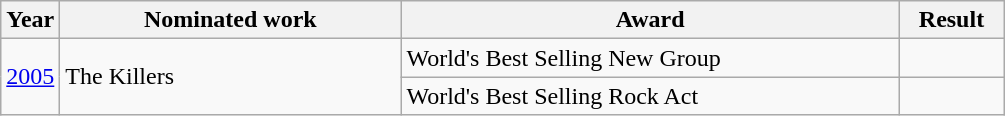<table class="wikitable">
<tr>
<th>Year</th>
<th width="220">Nominated work</th>
<th width="325">Award</th>
<th width="62">Result</th>
</tr>
<tr>
<td rowspan="2"><a href='#'>2005</a></td>
<td rowspan="2">The Killers</td>
<td>World's Best Selling New Group</td>
<td></td>
</tr>
<tr>
<td>World's Best Selling Rock Act</td>
<td></td>
</tr>
</table>
